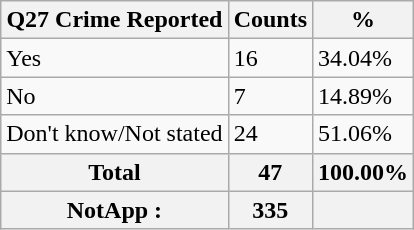<table class="wikitable sortable">
<tr>
<th>Q27 Crime Reported</th>
<th>Counts</th>
<th>%</th>
</tr>
<tr>
<td>Yes</td>
<td>16</td>
<td>34.04%</td>
</tr>
<tr>
<td>No</td>
<td>7</td>
<td>14.89%</td>
</tr>
<tr>
<td>Don't know/Not stated</td>
<td>24</td>
<td>51.06%</td>
</tr>
<tr>
<th>Total</th>
<th>47</th>
<th>100.00%</th>
</tr>
<tr>
<th>NotApp :</th>
<th>335</th>
<th></th>
</tr>
</table>
